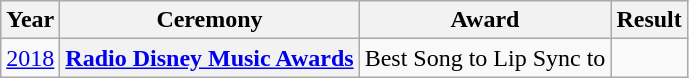<table class="wikitable plainrowheaders">
<tr>
<th>Year</th>
<th>Ceremony</th>
<th>Award</th>
<th>Result</th>
</tr>
<tr>
<td><a href='#'>2018</a></td>
<th scope="row"><a href='#'>Radio Disney Music Awards</a></th>
<td>Best Song to Lip Sync to</td>
<td></td>
</tr>
</table>
